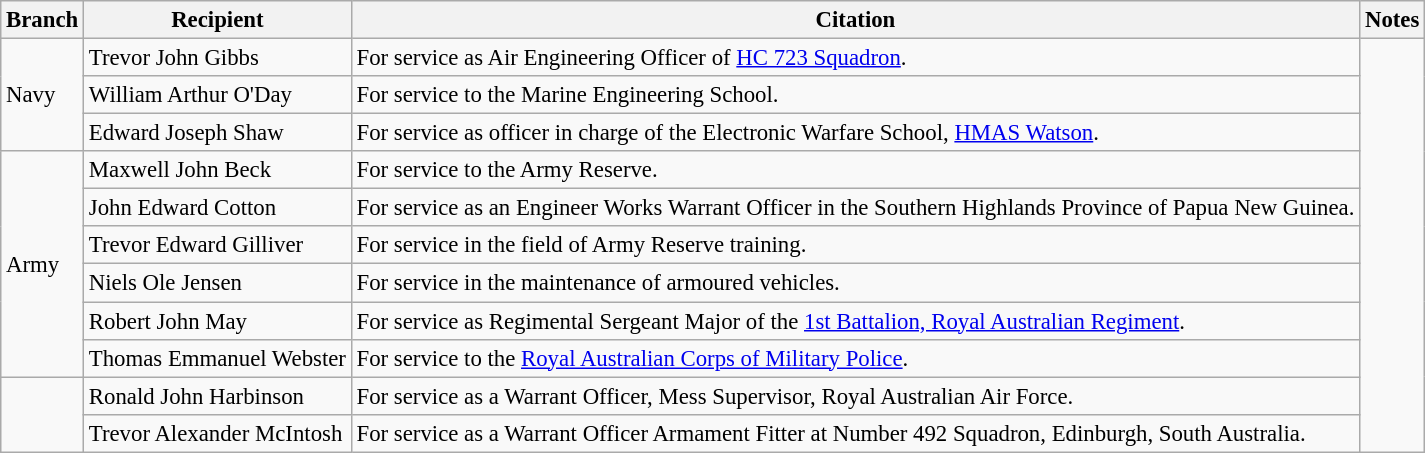<table class="wikitable" style="font-size:95%;">
<tr>
<th>Branch</th>
<th>Recipient</th>
<th>Citation</th>
<th>Notes</th>
</tr>
<tr>
<td rowspan=3>Navy</td>
<td> Trevor John Gibbs</td>
<td>For service as Air Engineering Officer of <a href='#'>HC 723 Squadron</a>.</td>
<td rowspan=11></td>
</tr>
<tr>
<td> William Arthur O'Day</td>
<td>For service to the Marine Engineering School.</td>
</tr>
<tr>
<td> Edward Joseph Shaw</td>
<td>For service as officer in charge of the Electronic Warfare School, <a href='#'>HMAS Watson</a>.</td>
</tr>
<tr>
<td rowspan=6>Army</td>
<td> Maxwell John Beck</td>
<td>For service to the Army Reserve.</td>
</tr>
<tr>
<td> John Edward Cotton</td>
<td>For service as an Engineer Works Warrant Officer in the Southern Highlands Province of Papua New Guinea.</td>
</tr>
<tr>
<td> Trevor Edward Gilliver</td>
<td>For service in the field of Army Reserve training.</td>
</tr>
<tr>
<td> Niels Ole Jensen</td>
<td>For service in the maintenance of armoured vehicles.</td>
</tr>
<tr>
<td> Robert John May</td>
<td>For service as Regimental Sergeant Major of the <a href='#'>1st Battalion, Royal Australian Regiment</a>.</td>
</tr>
<tr>
<td> Thomas Emmanuel Webster</td>
<td>For service to the <a href='#'>Royal Australian Corps of Military Police</a>.</td>
</tr>
<tr>
<td rowspan=2></td>
<td> Ronald John Harbinson</td>
<td>For service as a Warrant Officer, Mess Supervisor, Royal Australian Air Force.</td>
</tr>
<tr>
<td> Trevor Alexander McIntosh</td>
<td>For service as a Warrant Officer Armament Fitter at Number 492 Squadron, Edinburgh, South Australia.</td>
</tr>
</table>
